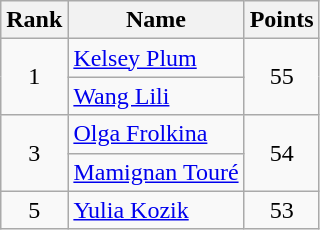<table class=wikitable>
<tr>
<th>Rank</th>
<th>Name</th>
<th>Points</th>
</tr>
<tr>
<td align=center rowspan=2>1</td>
<td> <a href='#'>Kelsey Plum</a></td>
<td align=center rowspan=2>55</td>
</tr>
<tr>
<td> <a href='#'>Wang Lili</a></td>
</tr>
<tr>
<td align=center rowspan=2>3</td>
<td> <a href='#'>Olga Frolkina</a></td>
<td align=center rowspan=2>54</td>
</tr>
<tr>
<td> <a href='#'>Mamignan Touré</a></td>
</tr>
<tr>
<td align=center>5</td>
<td> <a href='#'>Yulia Kozik</a></td>
<td align=center>53</td>
</tr>
</table>
